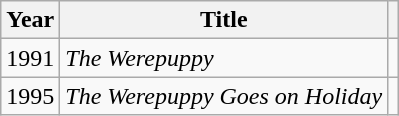<table class="wikitable">
<tr>
<th>Year</th>
<th>Title</th>
<th></th>
</tr>
<tr>
<td>1991</td>
<td><em>The Werepuppy</em></td>
<td align="center"></td>
</tr>
<tr>
<td>1995</td>
<td><em>The Werepuppy Goes on Holiday</em></td>
<td align="center"></td>
</tr>
</table>
